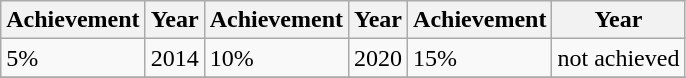<table class=wikitable>
<tr>
<th>Achievement</th>
<th>Year</th>
<th>Achievement</th>
<th>Year</th>
<th>Achievement</th>
<th>Year</th>
</tr>
<tr>
<td>5%</td>
<td>2014</td>
<td>10%</td>
<td>2020</td>
<td>15%</td>
<td>not achieved</td>
</tr>
<tr>
</tr>
</table>
